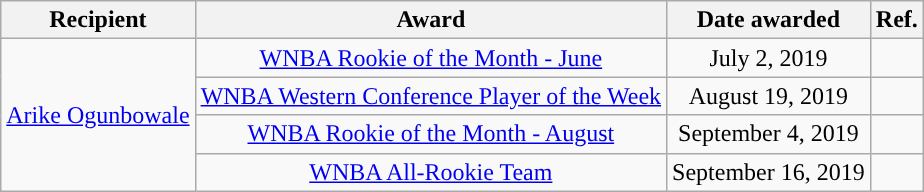<table class="wikitable sortable sortable" style="text-align: center">
<tr>
<th>Recipient</th>
<th>Award</th>
<th>Date awarded</th>
<th>Ref.</th>
</tr>
<tr>
<td rowspan=4><a href='#'>Arike Ogunbowale</a></td>
<td><a href='#'>WNBA Rookie of the Month - June</a></td>
<td>July 2, 2019</td>
<td></td>
</tr>
<tr>
<td><a href='#'>WNBA Western Conference Player of the Week</a></td>
<td>August 19, 2019</td>
<td></td>
</tr>
<tr>
<td><a href='#'>WNBA Rookie of the Month - August</a></td>
<td>September 4, 2019</td>
<td></td>
</tr>
<tr>
<td><a href='#'>WNBA All-Rookie Team</a></td>
<td>September 16, 2019</td>
<td></td>
</tr>
</table>
